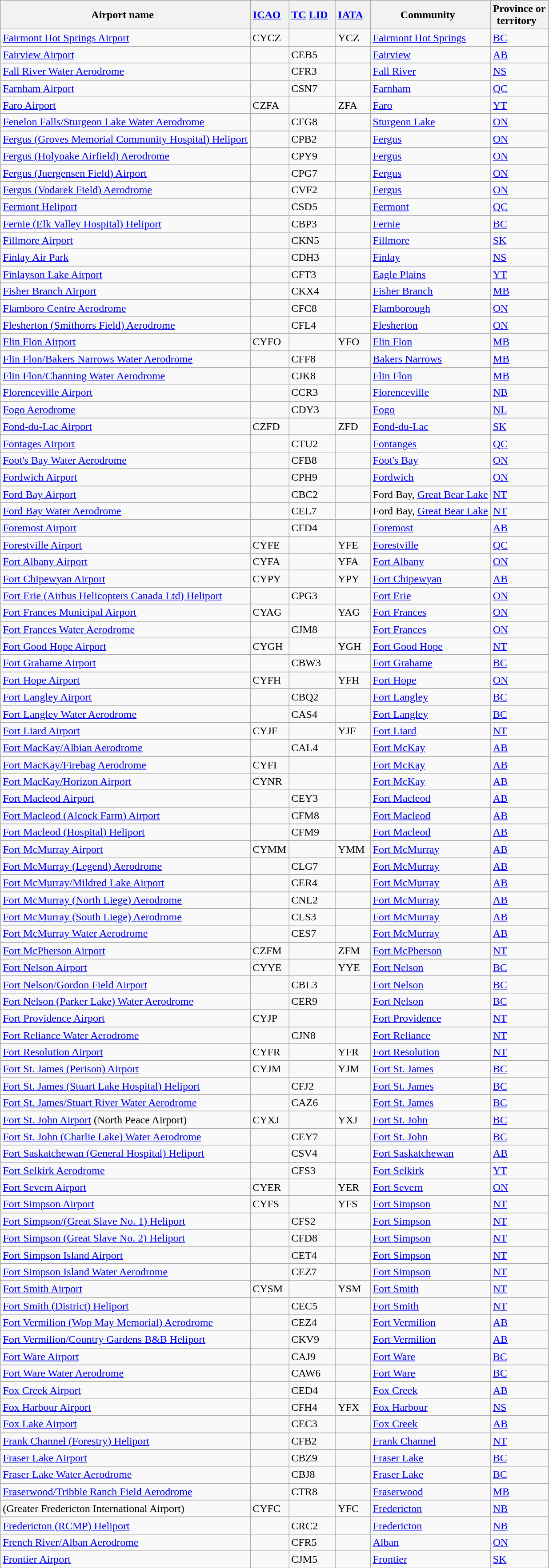<table class="wikitable sortable" style="width:auto;">
<tr>
<th width="*">Airport name  </th>
<th width="*"><a href='#'>ICAO</a>  </th>
<th width="*"><a href='#'>TC</a> <a href='#'>LID</a>  </th>
<th width="*"><a href='#'>IATA</a>  </th>
<th width="*">Community  </th>
<th width="*">Province or<br>territory  </th>
</tr>
<tr>
<td><a href='#'>Fairmont Hot Springs Airport</a></td>
<td>CYCZ</td>
<td></td>
<td>YCZ</td>
<td><a href='#'>Fairmont Hot Springs</a></td>
<td><a href='#'>BC</a></td>
</tr>
<tr>
<td><a href='#'>Fairview Airport</a></td>
<td></td>
<td>CEB5</td>
<td></td>
<td><a href='#'>Fairview</a></td>
<td><a href='#'>AB</a></td>
</tr>
<tr>
<td><a href='#'>Fall River Water Aerodrome</a></td>
<td></td>
<td>CFR3</td>
<td></td>
<td><a href='#'>Fall River</a></td>
<td><a href='#'>NS</a></td>
</tr>
<tr>
<td><a href='#'>Farnham Airport</a></td>
<td></td>
<td>CSN7</td>
<td></td>
<td><a href='#'>Farnham</a></td>
<td><a href='#'>QC</a></td>
</tr>
<tr>
<td><a href='#'>Faro Airport</a></td>
<td>CZFA</td>
<td></td>
<td>ZFA</td>
<td><a href='#'>Faro</a></td>
<td><a href='#'>YT</a></td>
</tr>
<tr>
<td><a href='#'>Fenelon Falls/Sturgeon Lake Water Aerodrome</a></td>
<td></td>
<td>CFG8</td>
<td></td>
<td><a href='#'>Sturgeon Lake</a></td>
<td><a href='#'>ON</a></td>
</tr>
<tr>
<td><a href='#'>Fergus (Groves Memorial Community Hospital) Heliport</a></td>
<td></td>
<td>CPB2</td>
<td></td>
<td><a href='#'>Fergus</a></td>
<td><a href='#'>ON</a></td>
</tr>
<tr>
<td><a href='#'>Fergus (Holyoake Airfield) Aerodrome</a></td>
<td></td>
<td>CPY9</td>
<td></td>
<td><a href='#'>Fergus</a></td>
<td><a href='#'>ON</a></td>
</tr>
<tr>
<td><a href='#'>Fergus (Juergensen Field) Airport</a></td>
<td></td>
<td>CPG7</td>
<td></td>
<td><a href='#'>Fergus</a></td>
<td><a href='#'>ON</a></td>
</tr>
<tr>
<td><a href='#'>Fergus (Vodarek Field) Aerodrome</a></td>
<td></td>
<td>CVF2</td>
<td></td>
<td><a href='#'>Fergus</a></td>
<td><a href='#'>ON</a></td>
</tr>
<tr>
<td><a href='#'>Fermont Heliport</a></td>
<td></td>
<td>CSD5</td>
<td></td>
<td><a href='#'>Fermont</a></td>
<td><a href='#'>QC</a></td>
</tr>
<tr>
<td><a href='#'>Fernie (Elk Valley Hospital) Heliport</a></td>
<td></td>
<td>CBP3</td>
<td></td>
<td><a href='#'>Fernie</a></td>
<td><a href='#'>BC</a></td>
</tr>
<tr>
<td><a href='#'>Fillmore Airport</a></td>
<td></td>
<td>CKN5</td>
<td></td>
<td><a href='#'>Fillmore</a></td>
<td><a href='#'>SK</a></td>
</tr>
<tr>
<td><a href='#'>Finlay Air Park</a></td>
<td></td>
<td>CDH3</td>
<td></td>
<td><a href='#'>Finlay</a></td>
<td><a href='#'>NS</a></td>
</tr>
<tr>
<td><a href='#'>Finlayson Lake Airport</a></td>
<td></td>
<td>CFT3</td>
<td></td>
<td><a href='#'>Eagle Plains</a></td>
<td><a href='#'>YT</a></td>
</tr>
<tr>
<td><a href='#'>Fisher Branch Airport</a></td>
<td></td>
<td>CKX4</td>
<td></td>
<td><a href='#'>Fisher Branch</a></td>
<td><a href='#'>MB</a></td>
</tr>
<tr>
<td><a href='#'>Flamboro Centre Aerodrome</a></td>
<td></td>
<td>CFC8</td>
<td></td>
<td><a href='#'>Flamborough</a></td>
<td><a href='#'>ON</a></td>
</tr>
<tr>
<td><a href='#'>Flesherton (Smithorrs Field) Aerodrome</a></td>
<td></td>
<td>CFL4</td>
<td></td>
<td><a href='#'>Flesherton</a></td>
<td><a href='#'>ON</a></td>
</tr>
<tr>
<td><a href='#'>Flin Flon Airport</a></td>
<td>CYFO</td>
<td></td>
<td>YFO</td>
<td><a href='#'>Flin Flon</a></td>
<td><a href='#'>MB</a></td>
</tr>
<tr>
<td><a href='#'>Flin Flon/Bakers Narrows Water Aerodrome</a></td>
<td></td>
<td>CFF8</td>
<td></td>
<td><a href='#'>Bakers Narrows</a></td>
<td><a href='#'>MB</a></td>
</tr>
<tr>
<td><a href='#'>Flin Flon/Channing Water Aerodrome</a></td>
<td></td>
<td>CJK8</td>
<td></td>
<td><a href='#'>Flin Flon</a></td>
<td><a href='#'>MB</a></td>
</tr>
<tr>
<td><a href='#'>Florenceville Airport</a></td>
<td></td>
<td>CCR3</td>
<td></td>
<td><a href='#'>Florenceville</a></td>
<td><a href='#'>NB</a></td>
</tr>
<tr>
<td><a href='#'>Fogo Aerodrome</a></td>
<td></td>
<td>CDY3</td>
<td></td>
<td><a href='#'>Fogo</a></td>
<td><a href='#'>NL</a></td>
</tr>
<tr>
<td><a href='#'>Fond-du-Lac Airport</a></td>
<td>CZFD</td>
<td></td>
<td>ZFD</td>
<td><a href='#'>Fond-du-Lac</a></td>
<td><a href='#'>SK</a></td>
</tr>
<tr>
<td><a href='#'>Fontages Airport</a></td>
<td></td>
<td>CTU2</td>
<td></td>
<td><a href='#'>Fontanges</a></td>
<td><a href='#'>QC</a></td>
</tr>
<tr>
<td><a href='#'>Foot's Bay Water Aerodrome</a></td>
<td></td>
<td>CFB8</td>
<td></td>
<td><a href='#'>Foot's Bay</a></td>
<td><a href='#'>ON</a></td>
</tr>
<tr>
<td><a href='#'>Fordwich Airport</a></td>
<td></td>
<td>CPH9</td>
<td></td>
<td><a href='#'>Fordwich</a></td>
<td><a href='#'>ON</a></td>
</tr>
<tr>
<td><a href='#'>Ford Bay Airport</a></td>
<td></td>
<td>CBC2</td>
<td></td>
<td>Ford Bay, <a href='#'>Great Bear Lake</a></td>
<td><a href='#'>NT</a></td>
</tr>
<tr>
<td><a href='#'>Ford Bay Water Aerodrome</a></td>
<td></td>
<td>CEL7</td>
<td></td>
<td>Ford Bay, <a href='#'>Great Bear Lake</a></td>
<td><a href='#'>NT</a></td>
</tr>
<tr>
<td><a href='#'>Foremost Airport</a></td>
<td></td>
<td>CFD4</td>
<td></td>
<td><a href='#'>Foremost</a></td>
<td><a href='#'>AB</a></td>
</tr>
<tr>
<td><a href='#'>Forestville Airport</a></td>
<td>CYFE</td>
<td></td>
<td>YFE</td>
<td><a href='#'>Forestville</a></td>
<td><a href='#'>QC</a></td>
</tr>
<tr>
<td><a href='#'>Fort Albany Airport</a></td>
<td>CYFA</td>
<td></td>
<td>YFA</td>
<td><a href='#'>Fort Albany</a></td>
<td><a href='#'>ON</a></td>
</tr>
<tr>
<td><a href='#'>Fort Chipewyan Airport</a></td>
<td>CYPY</td>
<td></td>
<td>YPY</td>
<td><a href='#'>Fort Chipewyan</a></td>
<td><a href='#'>AB</a></td>
</tr>
<tr>
<td><a href='#'>Fort Erie (Airbus Helicopters Canada Ltd) Heliport</a></td>
<td></td>
<td>CPG3</td>
<td></td>
<td><a href='#'>Fort Erie</a></td>
<td><a href='#'>ON</a></td>
</tr>
<tr>
<td><a href='#'>Fort Frances Municipal Airport</a></td>
<td>CYAG</td>
<td></td>
<td>YAG</td>
<td><a href='#'>Fort Frances</a></td>
<td><a href='#'>ON</a></td>
</tr>
<tr>
<td><a href='#'>Fort Frances Water Aerodrome</a></td>
<td></td>
<td>CJM8</td>
<td></td>
<td><a href='#'>Fort Frances</a></td>
<td><a href='#'>ON</a></td>
</tr>
<tr>
<td><a href='#'>Fort Good Hope Airport</a></td>
<td>CYGH</td>
<td></td>
<td>YGH</td>
<td><a href='#'>Fort Good Hope</a></td>
<td><a href='#'>NT</a></td>
</tr>
<tr>
<td><a href='#'>Fort Grahame Airport</a></td>
<td></td>
<td>CBW3</td>
<td></td>
<td><a href='#'>Fort Grahame</a></td>
<td><a href='#'>BC</a></td>
</tr>
<tr>
<td><a href='#'>Fort Hope Airport</a></td>
<td>CYFH</td>
<td></td>
<td>YFH</td>
<td><a href='#'>Fort Hope</a></td>
<td><a href='#'>ON</a></td>
</tr>
<tr>
<td><a href='#'>Fort Langley Airport</a></td>
<td></td>
<td>CBQ2</td>
<td></td>
<td><a href='#'>Fort Langley</a></td>
<td><a href='#'>BC</a></td>
</tr>
<tr>
<td><a href='#'>Fort Langley Water Aerodrome</a></td>
<td></td>
<td>CAS4</td>
<td></td>
<td><a href='#'>Fort Langley</a></td>
<td><a href='#'>BC</a></td>
</tr>
<tr>
<td><a href='#'>Fort Liard Airport</a></td>
<td>CYJF</td>
<td></td>
<td>YJF</td>
<td><a href='#'>Fort Liard</a></td>
<td><a href='#'>NT</a></td>
</tr>
<tr>
<td><a href='#'>Fort MacKay/Albian Aerodrome</a></td>
<td></td>
<td>CAL4</td>
<td></td>
<td><a href='#'>Fort McKay</a></td>
<td><a href='#'>AB</a></td>
</tr>
<tr>
<td><a href='#'>Fort MacKay/Firebag Aerodrome</a></td>
<td>CYFI</td>
<td></td>
<td></td>
<td><a href='#'>Fort McKay</a></td>
<td><a href='#'>AB</a></td>
</tr>
<tr>
<td><a href='#'>Fort MacKay/Horizon Airport</a></td>
<td>CYNR</td>
<td></td>
<td></td>
<td><a href='#'>Fort McKay</a></td>
<td><a href='#'>AB</a></td>
</tr>
<tr>
<td><a href='#'>Fort Macleod Airport</a></td>
<td></td>
<td>CEY3</td>
<td></td>
<td><a href='#'>Fort Macleod</a></td>
<td><a href='#'>AB</a></td>
</tr>
<tr>
<td><a href='#'>Fort Macleod (Alcock Farm) Airport</a></td>
<td></td>
<td>CFM8</td>
<td></td>
<td><a href='#'>Fort Macleod</a></td>
<td><a href='#'>AB</a></td>
</tr>
<tr>
<td><a href='#'>Fort Macleod (Hospital) Heliport</a></td>
<td></td>
<td>CFM9</td>
<td></td>
<td><a href='#'>Fort Macleod</a></td>
<td><a href='#'>AB</a></td>
</tr>
<tr>
<td><a href='#'>Fort McMurray Airport</a></td>
<td>CYMM</td>
<td></td>
<td>YMM</td>
<td><a href='#'>Fort McMurray</a></td>
<td><a href='#'>AB</a></td>
</tr>
<tr>
<td><a href='#'>Fort McMurray (Legend) Aerodrome</a></td>
<td></td>
<td>CLG7</td>
<td></td>
<td><a href='#'>Fort McMurray</a></td>
<td><a href='#'>AB</a></td>
</tr>
<tr>
<td><a href='#'>Fort McMurray/Mildred Lake Airport</a></td>
<td></td>
<td>CER4</td>
<td></td>
<td><a href='#'>Fort McMurray</a></td>
<td><a href='#'>AB</a></td>
</tr>
<tr>
<td><a href='#'>Fort McMurray (North Liege) Aerodrome</a></td>
<td></td>
<td>CNL2</td>
<td></td>
<td><a href='#'>Fort McMurray</a></td>
<td><a href='#'>AB</a></td>
</tr>
<tr>
<td><a href='#'>Fort McMurray (South Liege) Aerodrome</a></td>
<td></td>
<td>CLS3</td>
<td></td>
<td><a href='#'>Fort McMurray</a></td>
<td><a href='#'>AB</a></td>
</tr>
<tr>
<td><a href='#'>Fort McMurray Water Aerodrome</a></td>
<td></td>
<td>CES7</td>
<td></td>
<td><a href='#'>Fort McMurray</a></td>
<td><a href='#'>AB</a></td>
</tr>
<tr>
<td><a href='#'>Fort McPherson Airport</a></td>
<td>CZFM</td>
<td></td>
<td>ZFM</td>
<td><a href='#'>Fort McPherson</a></td>
<td><a href='#'>NT</a></td>
</tr>
<tr>
<td><a href='#'>Fort Nelson Airport</a></td>
<td>CYYE</td>
<td></td>
<td>YYE</td>
<td><a href='#'>Fort Nelson</a></td>
<td><a href='#'>BC</a></td>
</tr>
<tr>
<td><a href='#'>Fort Nelson/Gordon Field Airport</a></td>
<td></td>
<td>CBL3</td>
<td></td>
<td><a href='#'>Fort Nelson</a></td>
<td><a href='#'>BC</a></td>
</tr>
<tr>
<td><a href='#'>Fort Nelson (Parker Lake) Water Aerodrome</a></td>
<td></td>
<td>CER9</td>
<td></td>
<td><a href='#'>Fort Nelson</a></td>
<td><a href='#'>BC</a></td>
</tr>
<tr>
<td><a href='#'>Fort Providence Airport</a></td>
<td>CYJP</td>
<td></td>
<td></td>
<td><a href='#'>Fort Providence</a></td>
<td><a href='#'>NT</a></td>
</tr>
<tr>
<td><a href='#'>Fort Reliance Water Aerodrome</a></td>
<td></td>
<td>CJN8</td>
<td></td>
<td><a href='#'>Fort Reliance</a></td>
<td><a href='#'>NT</a></td>
</tr>
<tr>
<td><a href='#'>Fort Resolution Airport</a></td>
<td>CYFR</td>
<td></td>
<td>YFR</td>
<td><a href='#'>Fort Resolution</a></td>
<td><a href='#'>NT</a></td>
</tr>
<tr>
<td><a href='#'>Fort St. James (Perison) Airport</a></td>
<td>CYJM</td>
<td></td>
<td>YJM</td>
<td><a href='#'>Fort St. James</a></td>
<td><a href='#'>BC</a></td>
</tr>
<tr>
<td><a href='#'>Fort St. James (Stuart Lake Hospital) Heliport</a></td>
<td></td>
<td>CFJ2</td>
<td></td>
<td><a href='#'>Fort St. James</a></td>
<td><a href='#'>BC</a></td>
</tr>
<tr>
<td><a href='#'>Fort St. James/Stuart River Water Aerodrome</a></td>
<td></td>
<td>CAZ6</td>
<td></td>
<td><a href='#'>Fort St. James</a></td>
<td><a href='#'>BC</a></td>
</tr>
<tr>
<td><a href='#'>Fort St. John Airport</a> (North Peace Airport)</td>
<td>CYXJ</td>
<td></td>
<td>YXJ</td>
<td><a href='#'>Fort St. John</a></td>
<td><a href='#'>BC</a></td>
</tr>
<tr>
<td><a href='#'>Fort St. John (Charlie Lake) Water Aerodrome</a></td>
<td></td>
<td>CEY7</td>
<td></td>
<td><a href='#'>Fort St. John</a></td>
<td><a href='#'>BC</a></td>
</tr>
<tr>
<td><a href='#'>Fort Saskatchewan (General Hospital) Heliport</a></td>
<td></td>
<td>CSV4</td>
<td></td>
<td><a href='#'>Fort Saskatchewan</a></td>
<td><a href='#'>AB</a></td>
</tr>
<tr>
<td><a href='#'>Fort Selkirk Aerodrome</a></td>
<td></td>
<td>CFS3</td>
<td></td>
<td><a href='#'>Fort Selkirk</a></td>
<td><a href='#'>YT</a></td>
</tr>
<tr>
<td><a href='#'>Fort Severn Airport</a></td>
<td>CYER</td>
<td></td>
<td>YER</td>
<td><a href='#'>Fort Severn</a></td>
<td><a href='#'>ON</a></td>
</tr>
<tr>
<td><a href='#'>Fort Simpson Airport</a></td>
<td>CYFS</td>
<td></td>
<td>YFS</td>
<td><a href='#'>Fort Simpson</a></td>
<td><a href='#'>NT</a></td>
</tr>
<tr>
<td><a href='#'>Fort Simpson/(Great Slave No. 1) Heliport</a></td>
<td></td>
<td>CFS2</td>
<td></td>
<td><a href='#'>Fort Simpson</a></td>
<td><a href='#'>NT</a></td>
</tr>
<tr>
<td><a href='#'>Fort Simpson (Great Slave No. 2) Heliport</a></td>
<td></td>
<td>CFD8</td>
<td></td>
<td><a href='#'>Fort Simpson</a></td>
<td><a href='#'>NT</a></td>
</tr>
<tr>
<td><a href='#'>Fort Simpson Island Airport</a></td>
<td></td>
<td>CET4</td>
<td></td>
<td><a href='#'>Fort Simpson</a></td>
<td><a href='#'>NT</a></td>
</tr>
<tr>
<td><a href='#'>Fort Simpson Island Water Aerodrome</a></td>
<td></td>
<td>CEZ7</td>
<td></td>
<td><a href='#'>Fort Simpson</a></td>
<td><a href='#'>NT</a></td>
</tr>
<tr>
<td><a href='#'>Fort Smith Airport</a></td>
<td>CYSM</td>
<td></td>
<td>YSM</td>
<td><a href='#'>Fort Smith</a></td>
<td><a href='#'>NT</a></td>
</tr>
<tr>
<td><a href='#'>Fort Smith (District) Heliport</a></td>
<td></td>
<td>CEC5</td>
<td></td>
<td><a href='#'>Fort Smith</a></td>
<td><a href='#'>NT</a></td>
</tr>
<tr>
<td><a href='#'>Fort Vermilion (Wop May Memorial) Aerodrome</a></td>
<td></td>
<td>CEZ4</td>
<td></td>
<td><a href='#'>Fort Vermilion</a></td>
<td><a href='#'>AB</a></td>
</tr>
<tr>
<td><a href='#'>Fort Vermilion/Country Gardens B&B Heliport</a></td>
<td></td>
<td>CKV9</td>
<td></td>
<td><a href='#'>Fort Vermilion</a></td>
<td><a href='#'>AB</a></td>
</tr>
<tr>
<td><a href='#'>Fort Ware Airport</a></td>
<td></td>
<td>CAJ9</td>
<td></td>
<td><a href='#'>Fort Ware</a></td>
<td><a href='#'>BC</a></td>
</tr>
<tr>
<td><a href='#'>Fort Ware Water Aerodrome</a></td>
<td></td>
<td>CAW6</td>
<td></td>
<td><a href='#'>Fort Ware</a></td>
<td><a href='#'>BC</a></td>
</tr>
<tr>
<td><a href='#'>Fox Creek Airport</a></td>
<td></td>
<td>CED4</td>
<td></td>
<td><a href='#'>Fox Creek</a></td>
<td><a href='#'>AB</a></td>
</tr>
<tr>
<td><a href='#'>Fox Harbour Airport</a></td>
<td></td>
<td>CFH4</td>
<td>YFX</td>
<td><a href='#'>Fox Harbour</a></td>
<td><a href='#'>NS</a></td>
</tr>
<tr>
<td><a href='#'>Fox Lake Airport</a></td>
<td></td>
<td>CEC3</td>
<td></td>
<td><a href='#'>Fox Creek</a></td>
<td><a href='#'>AB</a></td>
</tr>
<tr>
<td><a href='#'>Frank Channel (Forestry) Heliport</a></td>
<td></td>
<td>CFB2</td>
<td></td>
<td><a href='#'>Frank Channel</a></td>
<td><a href='#'>NT</a></td>
</tr>
<tr>
<td><a href='#'>Fraser Lake Airport</a></td>
<td></td>
<td>CBZ9</td>
<td></td>
<td><a href='#'>Fraser Lake</a></td>
<td><a href='#'>BC</a></td>
</tr>
<tr>
<td><a href='#'>Fraser Lake Water Aerodrome</a></td>
<td></td>
<td>CBJ8</td>
<td></td>
<td><a href='#'>Fraser Lake</a></td>
<td><a href='#'>BC</a></td>
</tr>
<tr>
<td><a href='#'>Fraserwood/Tribble Ranch Field Aerodrome</a></td>
<td></td>
<td>CTR8</td>
<td></td>
<td><a href='#'>Fraserwood</a></td>
<td><a href='#'>MB</a></td>
</tr>
<tr>
<td> (Greater Fredericton International Airport)</td>
<td>CYFC</td>
<td></td>
<td>YFC</td>
<td><a href='#'>Fredericton</a></td>
<td><a href='#'>NB</a></td>
</tr>
<tr>
<td><a href='#'>Fredericton (RCMP) Heliport</a></td>
<td></td>
<td>CRC2</td>
<td></td>
<td><a href='#'>Fredericton</a></td>
<td><a href='#'>NB</a></td>
</tr>
<tr>
<td><a href='#'>French River/Alban Aerodrome</a></td>
<td></td>
<td>CFR5</td>
<td></td>
<td><a href='#'>Alban</a></td>
<td><a href='#'>ON</a></td>
</tr>
<tr>
<td><a href='#'>Frontier Airport</a></td>
<td></td>
<td>CJM5</td>
<td></td>
<td><a href='#'>Frontier</a></td>
<td><a href='#'>SK</a></td>
</tr>
</table>
